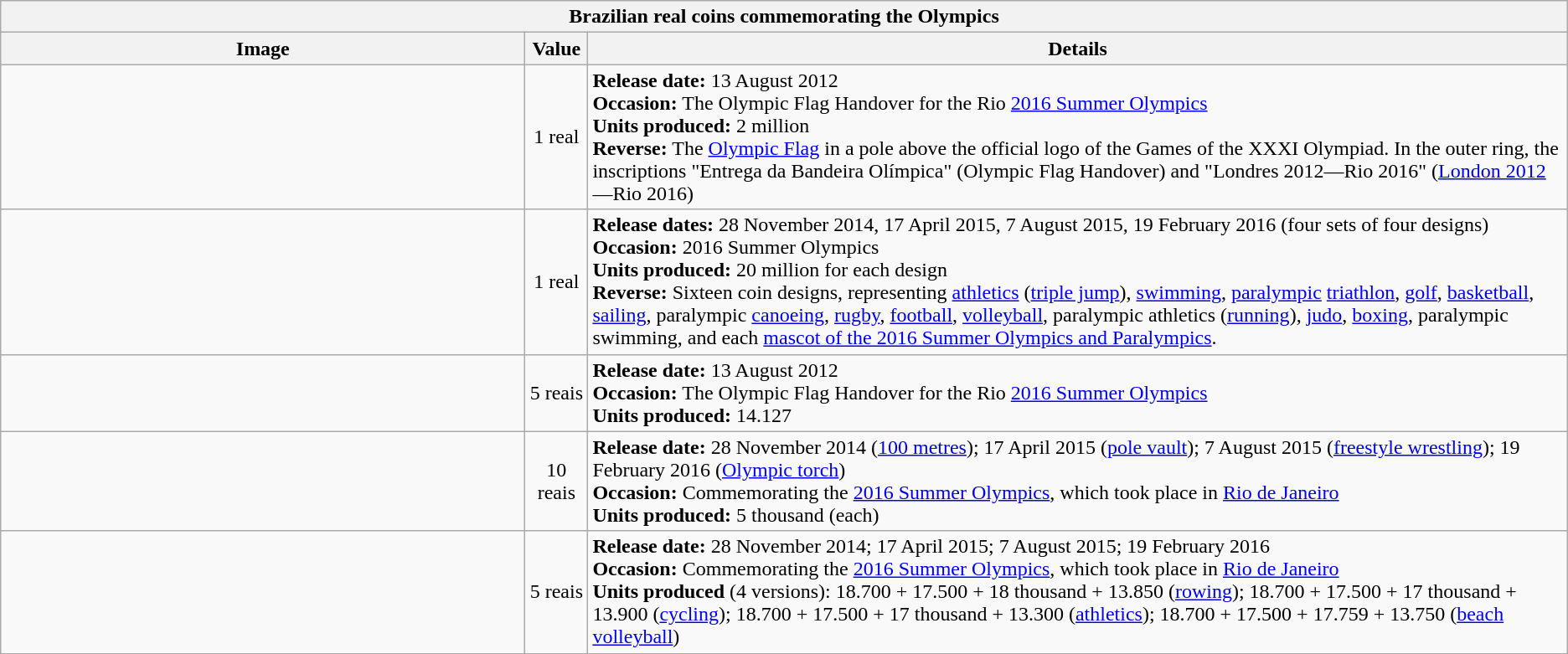<table border="1" class="wikitable mw-collapsible">
<tr>
<th colspan="3">Brazilian real coins commemorating the Olympics</th>
</tr>
<tr ---->
<th align="Center" width="410px">Image</th>
<th align="Center">Value</th>
<th align="Center">Details</th>
</tr>
<tr ---->
<td></td>
<td align="Center">1 real</td>
<td><strong>Release date:</strong> 13 August 2012<br><strong>Occasion:</strong> The Olympic Flag Handover for the Rio <a href='#'>2016 Summer Olympics</a><br><strong>Units produced:</strong> 2 million<br><strong>Reverse:</strong> The <a href='#'>Olympic Flag</a> in a pole above the official logo of the Games of the XXXI Olympiad. In the outer ring, the inscriptions "Entrega da Bandeira Olímpica" (Olympic Flag Handover) and "Londres 2012—Rio 2016" (<a href='#'>London 2012</a>—Rio 2016)</td>
</tr>
<tr ---->
<td>               </td>
<td align="Center">1 real</td>
<td><strong>Release dates:</strong> 28 November 2014, 17 April 2015, 7 August 2015, 19 February 2016 (four sets of four designs)<br><strong>Occasion:</strong> 2016 Summer Olympics<br><strong>Units produced:</strong> 20 million for each design<br><strong>Reverse:</strong> Sixteen coin designs, representing <a href='#'>athletics</a> (<a href='#'>triple jump</a>), <a href='#'>swimming</a>, <a href='#'>paralympic</a> <a href='#'>triathlon</a>, <a href='#'>golf</a>, <a href='#'>basketball</a>, <a href='#'>sailing</a>, paralympic <a href='#'>canoeing</a>, <a href='#'>rugby</a>, <a href='#'>football</a>, <a href='#'>volleyball</a>, paralympic athletics (<a href='#'>running</a>), <a href='#'>judo</a>, <a href='#'>boxing</a>, paralympic swimming, and each <a href='#'>mascot of the 2016 Summer Olympics and Paralympics</a>.</td>
</tr>
<tr ---->
<td></td>
<td align="Center">5 reais</td>
<td><strong>Release date:</strong> 13 August 2012<br><strong>Occasion:</strong> The Olympic Flag Handover for the Rio <a href='#'>2016 Summer Olympics</a><br><strong>Units produced:</strong> 14.127</td>
</tr>
<tr ---->
<td></td>
<td align="Center">10 reais</td>
<td><strong>Release date:</strong> 28 November 2014 (<a href='#'>100 metres</a>); 17 April 2015 (<a href='#'>pole vault</a>); 7 August 2015 (<a href='#'>freestyle wrestling</a>); 19 February 2016 (<a href='#'>Olympic torch</a>)<br><strong>Occasion:</strong> Commemorating the <a href='#'>2016 Summer Olympics</a>, which took place in <a href='#'>Rio de Janeiro</a><br><strong>Units produced:</strong> 5 thousand (each)</td>
</tr>
<tr ---->
<td></td>
<td align="Center">5 reais</td>
<td><strong>Release date:</strong> 28 November 2014; 17 April 2015; 7 August 2015; 19 February 2016<br><strong>Occasion:</strong> Commemorating the <a href='#'>2016 Summer Olympics</a>, which took place in <a href='#'>Rio de Janeiro</a><br><strong>Units produced</strong> (4 versions): 18.700 + 17.500 + 18 thousand + 13.850 (<a href='#'>rowing</a>); 18.700 + 17.500 + 17 thousand + 13.900 (<a href='#'>cycling</a>); 18.700 + 17.500 + 17 thousand + 13.300 (<a href='#'>athletics</a>); 18.700 + 17.500 + 17.759 + 13.750 (<a href='#'>beach volleyball</a>)</td>
</tr>
<tr ---->
</tr>
</table>
